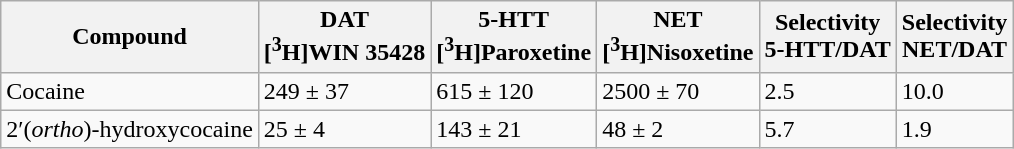<table class="wikitable sortable">
<tr>
<th>Compound</th>
<th>DAT<br>[<sup>3</sup>H]WIN 35428</th>
<th>5-HTT<br>[<sup>3</sup>H]Paroxetine</th>
<th>NET<br>[<sup>3</sup>H]Nisoxetine</th>
<th>Selectivity<br>5-HTT/DAT</th>
<th>Selectivity<br>NET/DAT</th>
</tr>
<tr>
<td>Cocaine</td>
<td>249 ± 37</td>
<td>615 ± 120</td>
<td>2500 ± 70</td>
<td>2.5</td>
<td>10.0</td>
</tr>
<tr>
<td>2′(<em>ortho</em>)-hydroxycocaine</td>
<td>25 ± 4</td>
<td>143 ± 21</td>
<td>48 ± 2</td>
<td>5.7</td>
<td>1.9</td>
</tr>
</table>
